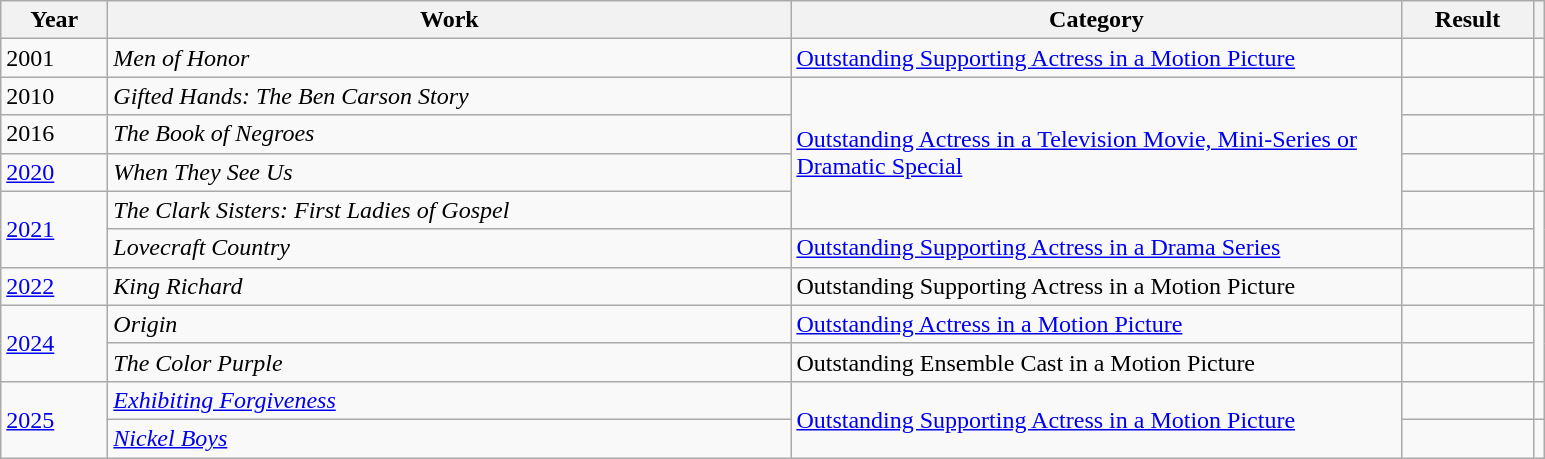<table class="wikitable">
<tr>
<th scope="col" style="width:4em;">Year</th>
<th scope="col" style="width:28em;">Work</th>
<th scope="col" style="width:25em;">Category</th>
<th scope="col" style="width:5em;">Result</th>
<th></th>
</tr>
<tr>
<td>2001</td>
<td><em>Men of Honor</em></td>
<td><a href='#'>Outstanding Supporting Actress in a Motion Picture</a></td>
<td></td>
<td></td>
</tr>
<tr>
<td>2010</td>
<td><em>Gifted Hands: The Ben Carson Story</em></td>
<td rowspan="4"><a href='#'>Outstanding Actress in a Television Movie, Mini-Series or Dramatic Special</a></td>
<td></td>
<td></td>
</tr>
<tr>
<td>2016</td>
<td><em>The Book of Negroes</em></td>
<td></td>
<td></td>
</tr>
<tr>
<td><a href='#'>2020</a></td>
<td><em>When They See Us</em></td>
<td></td>
<td></td>
</tr>
<tr>
<td rowspan="2"><a href='#'>2021</a></td>
<td><em>The Clark Sisters: First Ladies of Gospel</em></td>
<td></td>
<td rowspan="2"></td>
</tr>
<tr>
<td><em>Lovecraft Country</em></td>
<td><a href='#'>Outstanding Supporting Actress in a Drama Series</a></td>
<td></td>
</tr>
<tr>
<td><a href='#'>2022</a></td>
<td><em>King Richard</em></td>
<td>Outstanding Supporting Actress in a Motion Picture</td>
<td></td>
<td></td>
</tr>
<tr>
<td rowspan="2"><a href='#'>2024</a></td>
<td><em>Origin</em></td>
<td><a href='#'>Outstanding Actress in a Motion Picture</a></td>
<td></td>
<td rowspan="2"></td>
</tr>
<tr>
<td><em>The Color Purple</em></td>
<td>Outstanding Ensemble Cast in a Motion Picture</td>
<td></td>
</tr>
<tr>
<td rowspan="2"><a href='#'>2025</a></td>
<td><em><a href='#'>Exhibiting Forgiveness</a></em></td>
<td rowspan="2"><a href='#'>Outstanding Supporting Actress in a Motion Picture</a></td>
<td></td>
<td></td>
</tr>
<tr>
<td><em><a href='#'>Nickel Boys</a></em></td>
<td></td>
<td></td>
</tr>
</table>
